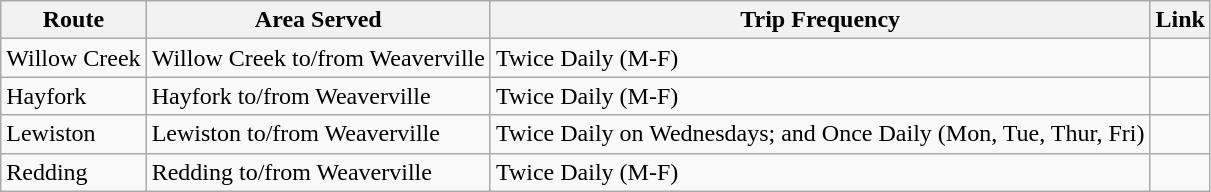<table class="wikitable">
<tr>
<th>Route</th>
<th>Area Served</th>
<th>Trip Frequency</th>
<th>Link</th>
</tr>
<tr>
<td>Willow Creek</td>
<td>Willow Creek to/from Weaverville</td>
<td>Twice Daily (M-F)</td>
<td></td>
</tr>
<tr>
<td>Hayfork</td>
<td>Hayfork to/from Weaverville</td>
<td>Twice Daily (M-F)</td>
<td></td>
</tr>
<tr>
<td>Lewiston</td>
<td>Lewiston to/from Weaverville</td>
<td>Twice Daily on Wednesdays; and Once Daily (Mon, Tue, Thur, Fri)</td>
<td></td>
</tr>
<tr>
<td>Redding</td>
<td>Redding to/from Weaverville</td>
<td>Twice Daily (M-F)</td>
<td></td>
</tr>
</table>
